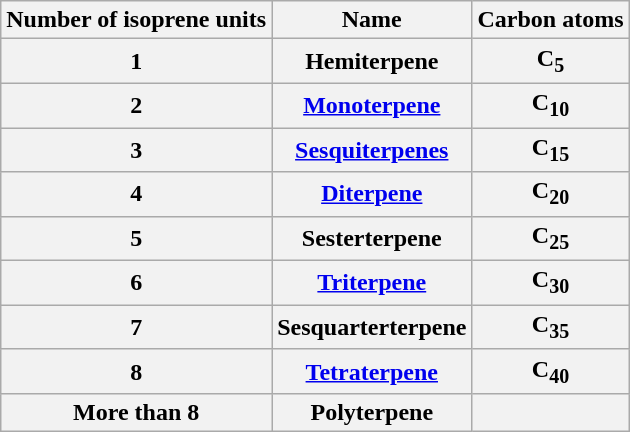<table class="wikitable">
<tr>
<th>Number of isoprene units</th>
<th>Name</th>
<th>Carbon atoms</th>
</tr>
<tr>
<th><strong>1</strong></th>
<th><strong>Hemiterpene</strong></th>
<th><strong>C<sub>5</sub></strong></th>
</tr>
<tr>
<th><strong>2</strong></th>
<th><strong><a href='#'>Monoterpene</a></strong></th>
<th><strong>C<sub>10</sub></strong></th>
</tr>
<tr>
<th><strong>3</strong></th>
<th><strong><a href='#'>Sesquiterpenes</a></strong></th>
<th><strong>C<sub>15</sub></strong></th>
</tr>
<tr>
<th><strong>4</strong></th>
<th><strong><a href='#'>Diterpene</a></strong></th>
<th><strong>C<sub>20</sub></strong></th>
</tr>
<tr>
<th><strong>5</strong></th>
<th><strong>Sesterterpene</strong></th>
<th><strong>C<sub>25</sub></strong></th>
</tr>
<tr>
<th><strong>6</strong></th>
<th><strong><a href='#'>Triterpene</a></strong></th>
<th><strong>C<sub>30</sub></strong></th>
</tr>
<tr>
<th><strong>7</strong></th>
<th><strong>Sesquarterterpene</strong></th>
<th><strong>C<sub>35</sub></strong></th>
</tr>
<tr>
<th><strong>8</strong></th>
<th><strong><a href='#'>Tetraterpene</a></strong></th>
<th><strong>C<sub>40</sub></strong></th>
</tr>
<tr>
<th><strong>More than 8</strong></th>
<th><strong>Polyterpene</strong></th>
<th></th>
</tr>
</table>
